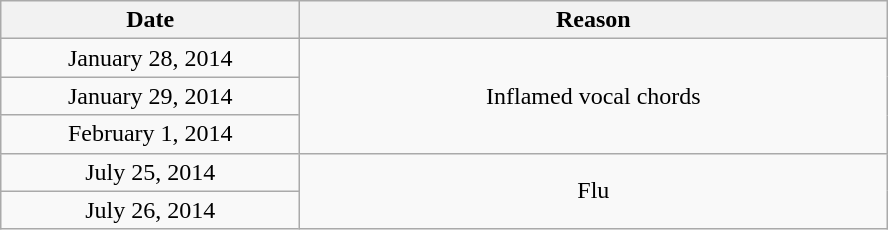<table class="wikitable" style="text-align:center;">
<tr>
<th scope="col" style="width:12em;">Date</th>
<th scope="col" style="width:24em;">Reason</th>
</tr>
<tr>
<td>January 28, 2014</td>
<td rowspan="3">Inflamed vocal chords</td>
</tr>
<tr>
<td>January 29, 2014</td>
</tr>
<tr>
<td>February 1, 2014</td>
</tr>
<tr>
<td>July 25, 2014</td>
<td rowspan="2">Flu</td>
</tr>
<tr>
<td>July 26, 2014</td>
</tr>
</table>
